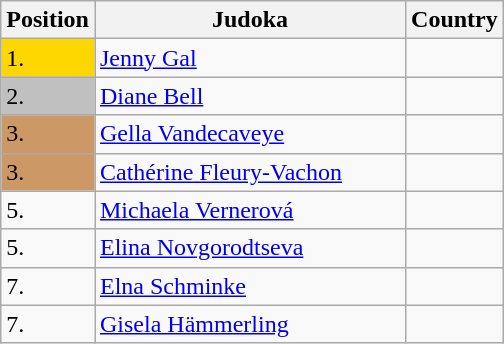<table class=wikitable>
<tr>
<th width=10>Position</th>
<th width=200>Judoka</th>
<th width=10>Country</th>
</tr>
<tr>
<td bgcolor=gold>1.</td>
<td><a href='#'>Jenny Gal</a></td>
<td></td>
</tr>
<tr>
<td bgcolor="silver">2.</td>
<td><a href='#'>Diane Bell</a></td>
<td></td>
</tr>
<tr>
<td bgcolor="CC9966">3.</td>
<td><a href='#'>Gella Vandecaveye</a></td>
<td></td>
</tr>
<tr>
<td bgcolor="CC9966">3.</td>
<td><a href='#'>Cathérine Fleury-Vachon</a></td>
<td></td>
</tr>
<tr>
<td>5.</td>
<td><a href='#'>Michaela Vernerová</a></td>
<td></td>
</tr>
<tr>
<td>5.</td>
<td><a href='#'>Elina Novgorodtseva</a></td>
<td></td>
</tr>
<tr>
<td>7.</td>
<td><a href='#'>Elna Schminke</a></td>
<td></td>
</tr>
<tr>
<td>7.</td>
<td><a href='#'>Gisela Hämmerling</a></td>
<td></td>
</tr>
</table>
